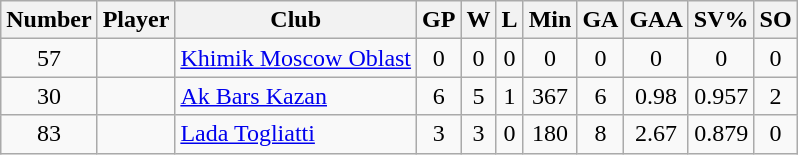<table class="wikitable sortable" style="text-align:center; padding:4px; border-spacing=0;">
<tr>
<th>Number</th>
<th>Player</th>
<th>Club</th>
<th>GP</th>
<th>W</th>
<th>L</th>
<th>Min</th>
<th>GA</th>
<th>GAA</th>
<th>SV%</th>
<th>SO</th>
</tr>
<tr>
<td>57</td>
<td align=left></td>
<td align=left><a href='#'>Khimik Moscow Oblast</a></td>
<td>0</td>
<td>0</td>
<td>0</td>
<td>0</td>
<td>0</td>
<td>0</td>
<td>0</td>
<td>0</td>
</tr>
<tr>
<td>30</td>
<td align=left></td>
<td align=left><a href='#'>Ak Bars Kazan</a></td>
<td>6</td>
<td>5</td>
<td>1</td>
<td>367</td>
<td>6</td>
<td>0.98</td>
<td>0.957</td>
<td>2</td>
</tr>
<tr>
<td>83</td>
<td align=left></td>
<td align=left><a href='#'>Lada Togliatti</a></td>
<td>3</td>
<td>3</td>
<td>0</td>
<td>180</td>
<td>8</td>
<td>2.67</td>
<td>0.879</td>
<td>0</td>
</tr>
</table>
